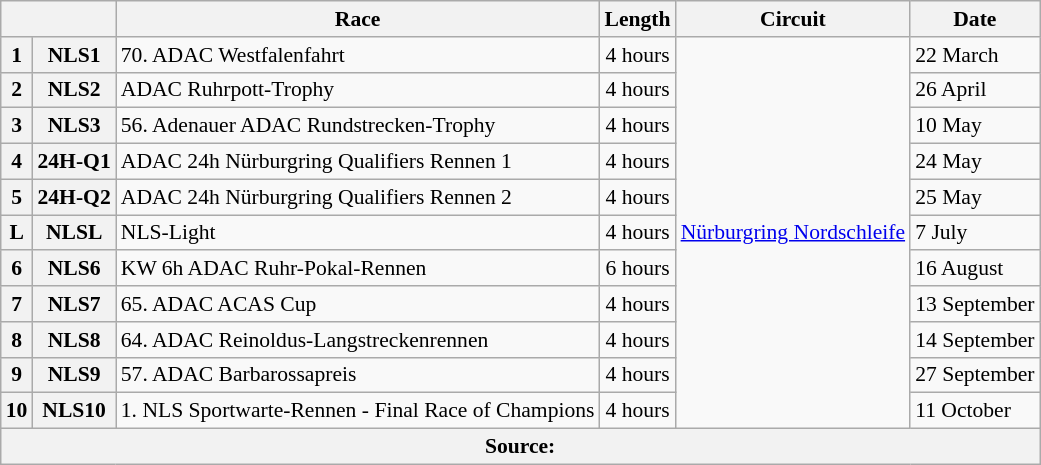<table class="wikitable" style="font-size: 90%;">
<tr>
<th colspan=2></th>
<th>Race</th>
<th>Length</th>
<th>Circuit</th>
<th>Date</th>
</tr>
<tr>
<th>1</th>
<th>NLS1</th>
<td>70. ADAC Westfalenfahrt</td>
<td style="text-align:center">4 hours</td>
<td rowspan="11"> <a href='#'>Nürburgring Nordschleife</a></td>
<td>22 March</td>
</tr>
<tr>
<th>2</th>
<th>NLS2</th>
<td>ADAC Ruhrpott-Trophy</td>
<td style="text-align:center">4 hours</td>
<td>26 April</td>
</tr>
<tr>
<th>3</th>
<th>NLS3</th>
<td>56. Adenauer ADAC Rundstrecken-Trophy</td>
<td style="text-align:center">4 hours</td>
<td>10 May</td>
</tr>
<tr>
<th>4</th>
<th>24H-Q1</th>
<td>ADAC 24h Nürburgring Qualifiers Rennen 1</td>
<td style="text-align:center">4 hours</td>
<td>24 May</td>
</tr>
<tr>
<th>5</th>
<th>24H-Q2</th>
<td>ADAC 24h Nürburgring Qualifiers Rennen 2</td>
<td style="text-align:center">4 hours</td>
<td>25 May</td>
</tr>
<tr>
<th>L</th>
<th>NLSL</th>
<td>NLS-Light</td>
<td style="text-align:center">4 hours</td>
<td>7 July</td>
</tr>
<tr>
<th>6</th>
<th>NLS6</th>
<td>KW 6h ADAC Ruhr-Pokal-Rennen</td>
<td style="text-align:center">6 hours</td>
<td>16 August</td>
</tr>
<tr>
<th>7</th>
<th>NLS7</th>
<td>65. ADAC ACAS Cup</td>
<td style="text-align:center">4 hours</td>
<td>13 September</td>
</tr>
<tr>
<th>8</th>
<th>NLS8</th>
<td>64. ADAC Reinoldus-Langstreckenrennen</td>
<td style="text-align:center">4 hours</td>
<td>14 September</td>
</tr>
<tr>
<th>9</th>
<th>NLS9</th>
<td>57. ADAC Barbarossapreis</td>
<td style="text-align:center">4 hours</td>
<td>27 September</td>
</tr>
<tr>
<th>10</th>
<th>NLS10</th>
<td>1. NLS Sportwarte-Rennen - Final Race of Champions</td>
<td style="text-align:center">4 hours</td>
<td>11 October</td>
</tr>
<tr>
<th colspan="6">Source:</th>
</tr>
</table>
